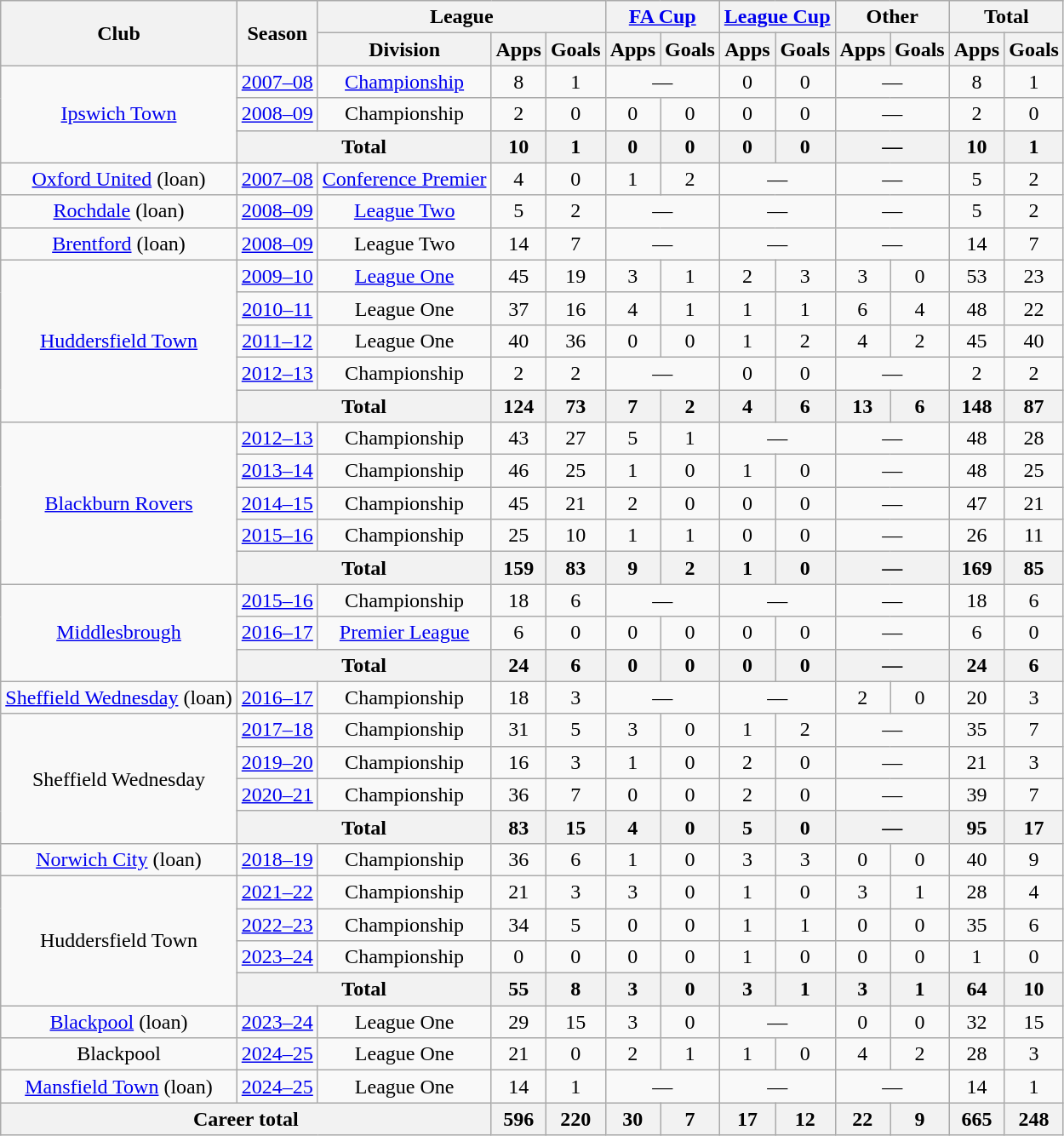<table class=wikitable style="text-align:center">
<tr>
<th rowspan=2>Club</th>
<th rowspan=2>Season</th>
<th colspan=3>League</th>
<th colspan=2><a href='#'>FA Cup</a></th>
<th colspan=2><a href='#'>League Cup</a></th>
<th colspan=2>Other</th>
<th colspan=2>Total</th>
</tr>
<tr>
<th>Division</th>
<th>Apps</th>
<th>Goals</th>
<th>Apps</th>
<th>Goals</th>
<th>Apps</th>
<th>Goals</th>
<th>Apps</th>
<th>Goals</th>
<th>Apps</th>
<th>Goals</th>
</tr>
<tr>
<td rowspan=3><a href='#'>Ipswich Town</a></td>
<td><a href='#'>2007–08</a></td>
<td><a href='#'>Championship</a></td>
<td>8</td>
<td>1</td>
<td colspan=2>—</td>
<td>0</td>
<td>0</td>
<td colspan=2>—</td>
<td>8</td>
<td>1</td>
</tr>
<tr>
<td><a href='#'>2008–09</a></td>
<td>Championship</td>
<td>2</td>
<td>0</td>
<td>0</td>
<td>0</td>
<td>0</td>
<td>0</td>
<td colspan=2>—</td>
<td>2</td>
<td>0</td>
</tr>
<tr>
<th colspan=2>Total</th>
<th>10</th>
<th>1</th>
<th>0</th>
<th>0</th>
<th>0</th>
<th>0</th>
<th colspan=2>—</th>
<th>10</th>
<th>1</th>
</tr>
<tr>
<td><a href='#'>Oxford United</a> (loan)</td>
<td><a href='#'>2007–08</a></td>
<td><a href='#'>Conference Premier</a></td>
<td>4</td>
<td>0</td>
<td>1</td>
<td>2</td>
<td colspan=2>—</td>
<td colspan=2>—</td>
<td>5</td>
<td>2</td>
</tr>
<tr>
<td><a href='#'>Rochdale</a> (loan)</td>
<td><a href='#'>2008–09</a></td>
<td><a href='#'>League Two</a></td>
<td>5</td>
<td>2</td>
<td colspan=2>—</td>
<td colspan=2>—</td>
<td colspan=2>—</td>
<td>5</td>
<td>2</td>
</tr>
<tr>
<td><a href='#'>Brentford</a> (loan)</td>
<td><a href='#'>2008–09</a></td>
<td>League Two</td>
<td>14</td>
<td>7</td>
<td colspan=2>—</td>
<td colspan=2>—</td>
<td colspan=2>—</td>
<td>14</td>
<td>7</td>
</tr>
<tr>
<td rowspan=5><a href='#'>Huddersfield Town</a></td>
<td><a href='#'>2009–10</a></td>
<td><a href='#'>League One</a></td>
<td>45</td>
<td>19</td>
<td>3</td>
<td>1</td>
<td>2</td>
<td>3</td>
<td>3</td>
<td>0</td>
<td>53</td>
<td>23</td>
</tr>
<tr>
<td><a href='#'>2010–11</a></td>
<td>League One</td>
<td>37</td>
<td>16</td>
<td>4</td>
<td>1</td>
<td>1</td>
<td>1</td>
<td>6</td>
<td>4</td>
<td>48</td>
<td>22</td>
</tr>
<tr>
<td><a href='#'>2011–12</a></td>
<td>League One</td>
<td>40</td>
<td>36</td>
<td>0</td>
<td>0</td>
<td>1</td>
<td>2</td>
<td>4</td>
<td>2</td>
<td>45</td>
<td>40</td>
</tr>
<tr>
<td><a href='#'>2012–13</a></td>
<td>Championship</td>
<td>2</td>
<td>2</td>
<td colspan=2>—</td>
<td>0</td>
<td>0</td>
<td colspan=2>—</td>
<td>2</td>
<td>2</td>
</tr>
<tr>
<th colspan=2>Total</th>
<th>124</th>
<th>73</th>
<th>7</th>
<th>2</th>
<th>4</th>
<th>6</th>
<th>13</th>
<th>6</th>
<th>148</th>
<th>87</th>
</tr>
<tr>
<td rowspan=5><a href='#'>Blackburn Rovers</a></td>
<td><a href='#'>2012–13</a></td>
<td>Championship</td>
<td>43</td>
<td>27</td>
<td>5</td>
<td>1</td>
<td colspan=2>—</td>
<td colspan=2>—</td>
<td>48</td>
<td>28</td>
</tr>
<tr>
<td><a href='#'>2013–14</a></td>
<td>Championship</td>
<td>46</td>
<td>25</td>
<td>1</td>
<td>0</td>
<td>1</td>
<td>0</td>
<td colspan=2>—</td>
<td>48</td>
<td>25</td>
</tr>
<tr>
<td><a href='#'>2014–15</a></td>
<td>Championship</td>
<td>45</td>
<td>21</td>
<td>2</td>
<td>0</td>
<td>0</td>
<td>0</td>
<td colspan=2>—</td>
<td>47</td>
<td>21</td>
</tr>
<tr>
<td><a href='#'>2015–16</a></td>
<td>Championship</td>
<td>25</td>
<td>10</td>
<td>1</td>
<td>1</td>
<td>0</td>
<td>0</td>
<td colspan=2>—</td>
<td>26</td>
<td>11</td>
</tr>
<tr>
<th colspan=2>Total</th>
<th>159</th>
<th>83</th>
<th>9</th>
<th>2</th>
<th>1</th>
<th>0</th>
<th colspan=2>—</th>
<th>169</th>
<th>85</th>
</tr>
<tr>
<td rowspan=3><a href='#'>Middlesbrough</a></td>
<td><a href='#'>2015–16</a></td>
<td>Championship</td>
<td>18</td>
<td>6</td>
<td colspan=2>—</td>
<td colspan=2>—</td>
<td colspan=2>—</td>
<td>18</td>
<td>6</td>
</tr>
<tr>
<td><a href='#'>2016–17</a></td>
<td><a href='#'>Premier League</a></td>
<td>6</td>
<td>0</td>
<td>0</td>
<td>0</td>
<td>0</td>
<td>0</td>
<td colspan=2>—</td>
<td>6</td>
<td>0</td>
</tr>
<tr>
<th colspan=2>Total</th>
<th>24</th>
<th>6</th>
<th>0</th>
<th>0</th>
<th>0</th>
<th>0</th>
<th colspan=2>—</th>
<th>24</th>
<th>6</th>
</tr>
<tr>
<td><a href='#'>Sheffield Wednesday</a> (loan)</td>
<td><a href='#'>2016–17</a></td>
<td>Championship</td>
<td>18</td>
<td>3</td>
<td colspan=2>—</td>
<td colspan=2>—</td>
<td>2</td>
<td>0</td>
<td>20</td>
<td>3</td>
</tr>
<tr>
<td rowspan=4>Sheffield Wednesday</td>
<td><a href='#'>2017–18</a></td>
<td>Championship</td>
<td>31</td>
<td>5</td>
<td>3</td>
<td>0</td>
<td>1</td>
<td>2</td>
<td colspan=2>—</td>
<td>35</td>
<td>7</td>
</tr>
<tr>
<td><a href='#'>2019–20</a></td>
<td>Championship</td>
<td>16</td>
<td>3</td>
<td>1</td>
<td>0</td>
<td>2</td>
<td>0</td>
<td colspan=2>—</td>
<td>21</td>
<td>3</td>
</tr>
<tr>
<td><a href='#'>2020–21</a></td>
<td>Championship</td>
<td>36</td>
<td>7</td>
<td>0</td>
<td>0</td>
<td>2</td>
<td>0</td>
<td colspan=2>—</td>
<td>39</td>
<td>7</td>
</tr>
<tr>
<th colspan=2>Total</th>
<th>83</th>
<th>15</th>
<th>4</th>
<th>0</th>
<th>5</th>
<th>0</th>
<th colspan=2>—</th>
<th>95</th>
<th>17</th>
</tr>
<tr>
<td><a href='#'>Norwich City</a> (loan)</td>
<td><a href='#'>2018–19</a></td>
<td>Championship</td>
<td>36</td>
<td>6</td>
<td>1</td>
<td>0</td>
<td>3</td>
<td>3</td>
<td>0</td>
<td>0</td>
<td>40</td>
<td>9</td>
</tr>
<tr>
<td rowspan=4>Huddersfield Town</td>
<td><a href='#'>2021–22</a></td>
<td>Championship</td>
<td>21</td>
<td>3</td>
<td>3</td>
<td>0</td>
<td>1</td>
<td>0</td>
<td>3</td>
<td>1</td>
<td>28</td>
<td>4</td>
</tr>
<tr>
<td><a href='#'>2022–23</a></td>
<td>Championship</td>
<td>34</td>
<td>5</td>
<td>0</td>
<td>0</td>
<td>1</td>
<td>1</td>
<td>0</td>
<td>0</td>
<td>35</td>
<td>6</td>
</tr>
<tr>
<td><a href='#'>2023–24</a></td>
<td>Championship</td>
<td>0</td>
<td>0</td>
<td>0</td>
<td>0</td>
<td>1</td>
<td>0</td>
<td>0</td>
<td>0</td>
<td>1</td>
<td>0</td>
</tr>
<tr>
<th colspan=2>Total</th>
<th>55</th>
<th>8</th>
<th>3</th>
<th>0</th>
<th>3</th>
<th>1</th>
<th>3</th>
<th>1</th>
<th>64</th>
<th>10</th>
</tr>
<tr>
<td><a href='#'>Blackpool</a> (loan)</td>
<td><a href='#'>2023–24</a></td>
<td>League One</td>
<td>29</td>
<td>15</td>
<td>3</td>
<td>0</td>
<td colspan=2>—</td>
<td>0</td>
<td>0</td>
<td>32</td>
<td>15</td>
</tr>
<tr>
<td>Blackpool</td>
<td><a href='#'>2024–25</a></td>
<td>League One</td>
<td>21</td>
<td>0</td>
<td>2</td>
<td>1</td>
<td>1</td>
<td>0</td>
<td>4</td>
<td>2</td>
<td>28</td>
<td>3</td>
</tr>
<tr>
<td><a href='#'>Mansfield Town</a> (loan)</td>
<td><a href='#'>2024–25</a></td>
<td>League One</td>
<td>14</td>
<td>1</td>
<td colspan="2">—</td>
<td colspan="2">—</td>
<td colspan="2">—</td>
<td>14</td>
<td>1</td>
</tr>
<tr>
<th colspan="3">Career total</th>
<th>596</th>
<th>220</th>
<th>30</th>
<th>7</th>
<th>17</th>
<th>12</th>
<th>22</th>
<th>9</th>
<th>665</th>
<th>248</th>
</tr>
</table>
